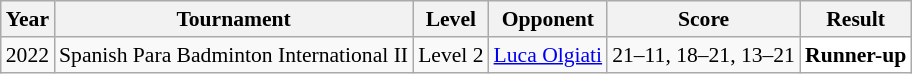<table class="sortable wikitable" style="font-size: 90%;">
<tr>
<th>Year</th>
<th>Tournament</th>
<th>Level</th>
<th>Opponent</th>
<th>Score</th>
<th>Result</th>
</tr>
<tr>
<td align="center">2022</td>
<td align="left">Spanish Para Badminton International II</td>
<td align="left">Level 2</td>
<td align="left"> <a href='#'>Luca Olgiati</a></td>
<td align="left">21–11, 18–21, 13–21</td>
<td style="text-align:left; background:white"> <strong>Runner-up</strong></td>
</tr>
</table>
